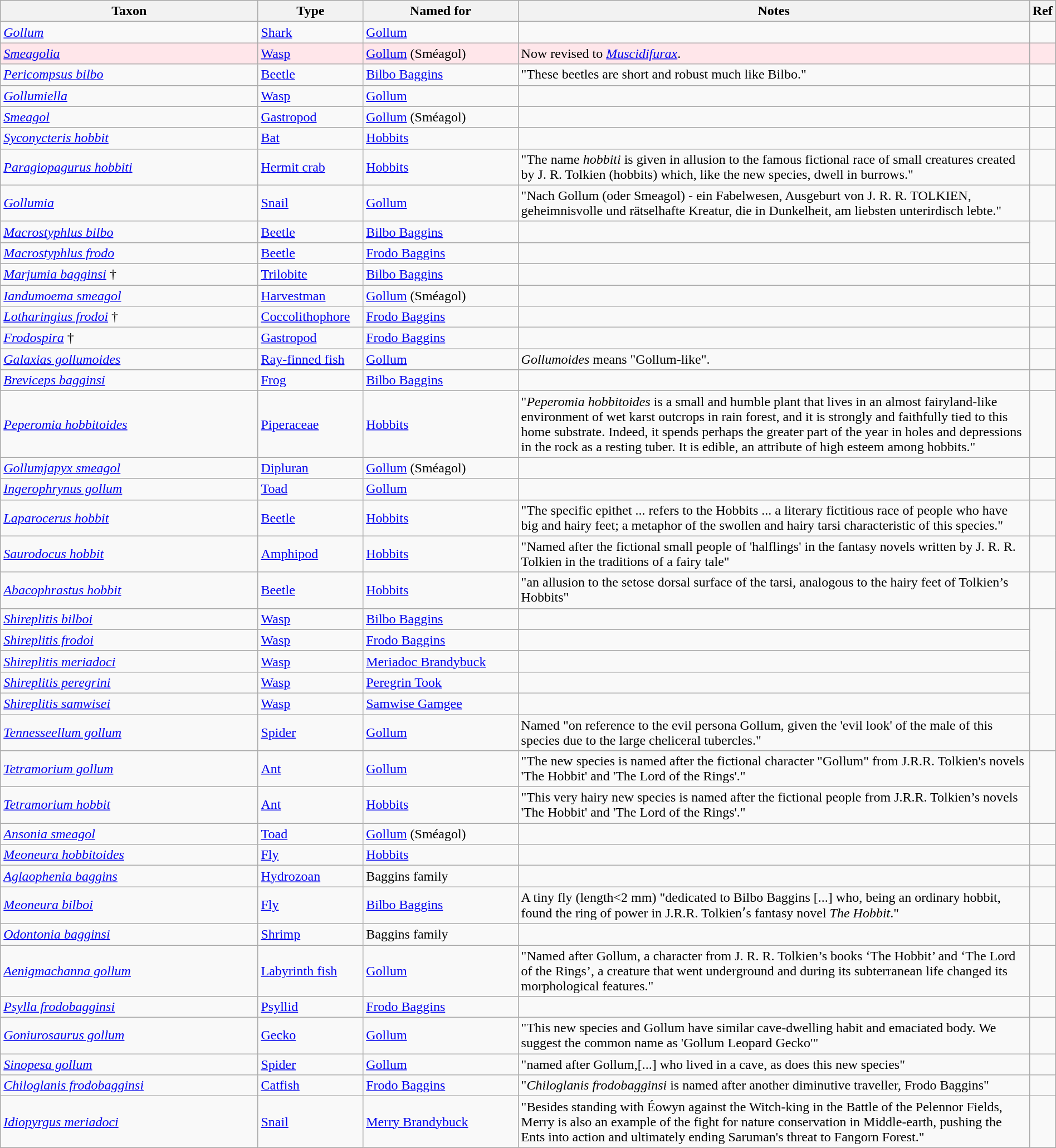<table class="wikitable sortable" width="100%">
<tr>
<th style="width:25%;">Taxon</th>
<th style="width:10%;">Type</th>
<th style="width:15%;">Named for</th>
<th style="width:50%;">Notes</th>
<th class="unsortable">Ref</th>
</tr>
<tr>
<td><em><a href='#'>Gollum</a></em> </td>
<td><a href='#'>Shark</a></td>
<td><a href='#'>Gollum</a></td>
<td></td>
<td></td>
</tr>
<tr style="background:#FFE6EA;">
<td><em><a href='#'>Smeagolia</a></em> </td>
<td><a href='#'>Wasp</a></td>
<td><a href='#'>Gollum</a> (Sméagol)</td>
<td>Now revised to <em><a href='#'>Muscidifurax</a></em>.</td>
<td></td>
</tr>
<tr>
<td><em><a href='#'>Pericompsus bilbo</a></em> </td>
<td><a href='#'>Beetle</a></td>
<td><a href='#'>Bilbo Baggins</a></td>
<td>"These beetles are short and robust much like Bilbo."</td>
<td></td>
</tr>
<tr>
<td><em><a href='#'>Gollumiella</a></em> </td>
<td><a href='#'>Wasp</a></td>
<td><a href='#'>Gollum</a></td>
<td></td>
<td></td>
</tr>
<tr>
<td><em><a href='#'>Smeagol</a></em> </td>
<td><a href='#'>Gastropod</a></td>
<td><a href='#'>Gollum</a> (Sméagol)</td>
<td></td>
<td></td>
</tr>
<tr>
<td><em><a href='#'>Syconycteris hobbit</a></em> </td>
<td><a href='#'>Bat</a></td>
<td><a href='#'>Hobbits</a></td>
<td></td>
<td></td>
</tr>
<tr>
<td><a href='#'><em>Paragiopagurus hobbiti</em></a> </td>
<td><a href='#'>Hermit crab</a></td>
<td><a href='#'>Hobbits</a></td>
<td>"The name <em>hobbiti</em> is given in allusion to the famous fictional race of small creatures created by J. R. Tolkien (hobbits) which, like the new species, dwell in burrows."</td>
<td></td>
</tr>
<tr>
<td><em><a href='#'>Gollumia</a></em> </td>
<td><a href='#'>Snail</a></td>
<td><a href='#'>Gollum</a></td>
<td>"Nach Gollum (oder Smeagol) - ein Fabelwesen, Ausgeburt von J. R. R. TOLKIEN, geheimnisvolle und rätselhafte Kreatur, die in Dunkelheit, am liebsten unterirdisch lebte."</td>
<td></td>
</tr>
<tr>
<td><em><a href='#'>Macrostyphlus bilbo</a></em> </td>
<td><a href='#'>Beetle</a></td>
<td><a href='#'>Bilbo Baggins</a></td>
<td></td>
<td rowspan="2"></td>
</tr>
<tr>
<td><em><a href='#'>Macrostyphlus frodo</a></em> </td>
<td><a href='#'>Beetle</a></td>
<td><a href='#'>Frodo Baggins</a></td>
<td></td>
</tr>
<tr>
<td><em><a href='#'>Marjumia bagginsi</a></em> † </td>
<td><a href='#'>Trilobite</a></td>
<td><a href='#'>Bilbo Baggins</a></td>
<td></td>
<td></td>
</tr>
<tr>
<td><em><a href='#'>Iandumoema smeagol</a></em> </td>
<td><a href='#'>Harvestman</a></td>
<td><a href='#'>Gollum</a> (Sméagol)</td>
<td></td>
<td></td>
</tr>
<tr>
<td><em><a href='#'>Lotharingius frodoi</a></em> † </td>
<td><a href='#'>Coccolithophore</a></td>
<td><a href='#'>Frodo Baggins</a></td>
<td></td>
<td></td>
</tr>
<tr>
<td><em><a href='#'>Frodospira</a></em> † </td>
<td><a href='#'>Gastropod</a></td>
<td><a href='#'>Frodo Baggins</a></td>
<td></td>
<td></td>
</tr>
<tr>
<td><em><a href='#'>Galaxias gollumoides</a></em> </td>
<td><a href='#'>Ray-finned fish</a></td>
<td><a href='#'>Gollum</a></td>
<td><em>Gollumoides</em> means "Gollum-like".</td>
<td></td>
</tr>
<tr>
<td><em><a href='#'>Breviceps bagginsi</a></em> </td>
<td><a href='#'>Frog</a></td>
<td><a href='#'>Bilbo Baggins</a></td>
<td></td>
<td></td>
</tr>
<tr>
<td><em><a href='#'>Peperomia hobbitoides</a></em> </td>
<td><a href='#'>Piperaceae</a></td>
<td><a href='#'>Hobbits</a></td>
<td>"<em>Peperomia hobbitoides</em> is a small and humble plant that lives in an almost fairyland-like environment of wet karst outcrops in rain forest, and it is strongly and faithfully tied to this home substrate. Indeed, it spends perhaps the greater part of the year in holes and depressions in the rock as a resting tuber. It is edible, an attribute of high esteem among hobbits."</td>
<td></td>
</tr>
<tr>
<td><em><a href='#'>Gollumjapyx smeagol</a></em> </td>
<td><a href='#'>Dipluran</a></td>
<td><a href='#'>Gollum</a> (Sméagol)</td>
<td></td>
<td></td>
</tr>
<tr>
<td><em><a href='#'>Ingerophrynus gollum</a></em> </td>
<td><a href='#'>Toad</a></td>
<td><a href='#'>Gollum</a></td>
<td></td>
<td></td>
</tr>
<tr>
<td><em><a href='#'>Laparocerus hobbit</a></em> </td>
<td><a href='#'>Beetle</a></td>
<td><a href='#'>Hobbits</a></td>
<td>"The specific epithet ... refers to the Hobbits ... a literary fictitious race of people who have big and hairy feet; a metaphor of the swollen and hairy tarsi characteristic of this species."</td>
<td></td>
</tr>
<tr>
<td><em><a href='#'>Saurodocus hobbit</a></em> </td>
<td><a href='#'>Amphipod</a></td>
<td><a href='#'>Hobbits</a></td>
<td>"Named after the fictional small people of 'halflings' in the fantasy novels written by J. R. R. Tolkien in the traditions of a fairy tale"</td>
<td></td>
</tr>
<tr>
<td><em><a href='#'>Abacophrastus hobbit</a></em> </td>
<td><a href='#'>Beetle</a></td>
<td><a href='#'>Hobbits</a></td>
<td>"an allusion to the setose dorsal surface of the tarsi, analogous to the hairy feet of Tolkien’s Hobbits"</td>
<td></td>
</tr>
<tr>
<td><em><a href='#'>Shireplitis bilboi</a></em> </td>
<td><a href='#'>Wasp</a></td>
<td><a href='#'>Bilbo Baggins</a></td>
<td></td>
<td rowspan="5"></td>
</tr>
<tr>
<td><em><a href='#'>Shireplitis frodoi</a></em> </td>
<td><a href='#'>Wasp</a></td>
<td><a href='#'>Frodo Baggins</a></td>
<td></td>
</tr>
<tr>
<td><em><a href='#'>Shireplitis meriadoci</a></em> </td>
<td><a href='#'>Wasp</a></td>
<td><a href='#'>Meriadoc Brandybuck</a></td>
<td></td>
</tr>
<tr>
<td><em><a href='#'>Shireplitis peregrini</a></em> </td>
<td><a href='#'>Wasp</a></td>
<td><a href='#'>Peregrin Took</a></td>
<td></td>
</tr>
<tr>
<td><em><a href='#'>Shireplitis samwisei</a></em> </td>
<td><a href='#'>Wasp</a></td>
<td><a href='#'>Samwise Gamgee</a></td>
<td></td>
</tr>
<tr>
<td><em><a href='#'>Tennesseellum gollum</a></em> </td>
<td><a href='#'>Spider</a></td>
<td><a href='#'>Gollum</a></td>
<td>Named "on reference to the evil persona Gollum, given the 'evil look' of the male of this species due to the large cheliceral tubercles."</td>
<td></td>
</tr>
<tr>
<td><em><a href='#'>Tetramorium gollum</a></em> </td>
<td><a href='#'>Ant</a></td>
<td><a href='#'>Gollum</a></td>
<td>"The new species is named after the fictional character "Gollum" from J.R.R. Tolkien's novels 'The Hobbit' and 'The Lord of the Rings'."</td>
<td rowspan="2"></td>
</tr>
<tr>
<td><em><a href='#'>Tetramorium hobbit</a></em> </td>
<td><a href='#'>Ant</a></td>
<td><a href='#'>Hobbits</a></td>
<td>"This very hairy new species is named after the fictional people from J.R.R. Tolkien’s novels 'The Hobbit' and 'The Lord of the Rings'."</td>
</tr>
<tr>
<td><em><a href='#'>Ansonia smeagol</a></em> </td>
<td><a href='#'>Toad</a></td>
<td><a href='#'>Gollum</a> (Sméagol)</td>
<td></td>
<td></td>
</tr>
<tr>
<td><em><a href='#'>Meoneura hobbitoides</a></em> </td>
<td><a href='#'>Fly</a></td>
<td><a href='#'>Hobbits</a></td>
<td></td>
<td></td>
</tr>
<tr>
<td><em><a href='#'>Aglaophenia baggins</a></em> </td>
<td><a href='#'>Hydrozoan</a></td>
<td>Baggins family</td>
<td></td>
<td></td>
</tr>
<tr>
<td><em><a href='#'>Meoneura bilboi</a></em> </td>
<td><a href='#'>Fly</a></td>
<td><a href='#'>Bilbo Baggins</a></td>
<td>A tiny fly (length<2 mm) "dedicated to Bilbo Baggins [...] who, being an ordinary hobbit, found the ring of power in J.R.R. Tolkienʼs fantasy novel <em>The Hobbit</em>."</td>
<td></td>
</tr>
<tr>
<td><em><a href='#'>Odontonia bagginsi</a></em> </td>
<td><a href='#'>Shrimp</a></td>
<td>Baggins family</td>
<td></td>
<td></td>
</tr>
<tr>
<td><em><a href='#'>Aenigmachanna gollum</a></em> </td>
<td><a href='#'>Labyrinth fish</a></td>
<td><a href='#'>Gollum</a></td>
<td>"Named after Gollum, a character from J. R. R. Tolkien’s books ‘The Hobbit’ and ‘The Lord of the Rings’, a creature that went underground and during its subterranean life changed its morphological features."</td>
<td></td>
</tr>
<tr>
<td><em><a href='#'>Psylla frodobagginsi</a></em> </td>
<td><a href='#'>Psyllid</a></td>
<td><a href='#'>Frodo Baggins</a></td>
<td></td>
<td></td>
</tr>
<tr>
<td><em><a href='#'>Goniurosaurus gollum</a></em> </td>
<td><a href='#'>Gecko</a></td>
<td><a href='#'>Gollum</a></td>
<td>"This new species and Gollum have similar cave-dwelling habit and emaciated body. We suggest the common name as 'Gollum Leopard Gecko'"</td>
<td></td>
</tr>
<tr>
<td><em><a href='#'>Sinopesa gollum</a></em> </td>
<td><a href='#'>Spider</a></td>
<td><a href='#'>Gollum</a></td>
<td>"named after Gollum,[...] who lived in a cave, as does this new species"</td>
<td></td>
</tr>
<tr>
<td><em><a href='#'>Chiloglanis frodobagginsi</a></em> </td>
<td><a href='#'>Catfish</a></td>
<td><a href='#'>Frodo Baggins</a></td>
<td>"<em>Chiloglanis frodobagginsi</em> is named after another diminutive traveller, Frodo Baggins"</td>
<td></td>
</tr>
<tr>
<td><em><a href='#'>Idiopyrgus meriadoci</a></em> </td>
<td><a href='#'>Snail</a></td>
<td><a href='#'>Merry Brandybuck</a></td>
<td>"Besides standing with Éowyn against the Witch-king in the Battle of the Pelennor Fields, Merry is also an example of the fight for nature conservation in Middle-earth, pushing the Ents into action and ultimately ending Saruman's threat to Fangorn Forest."</td>
<td></td>
</tr>
</table>
